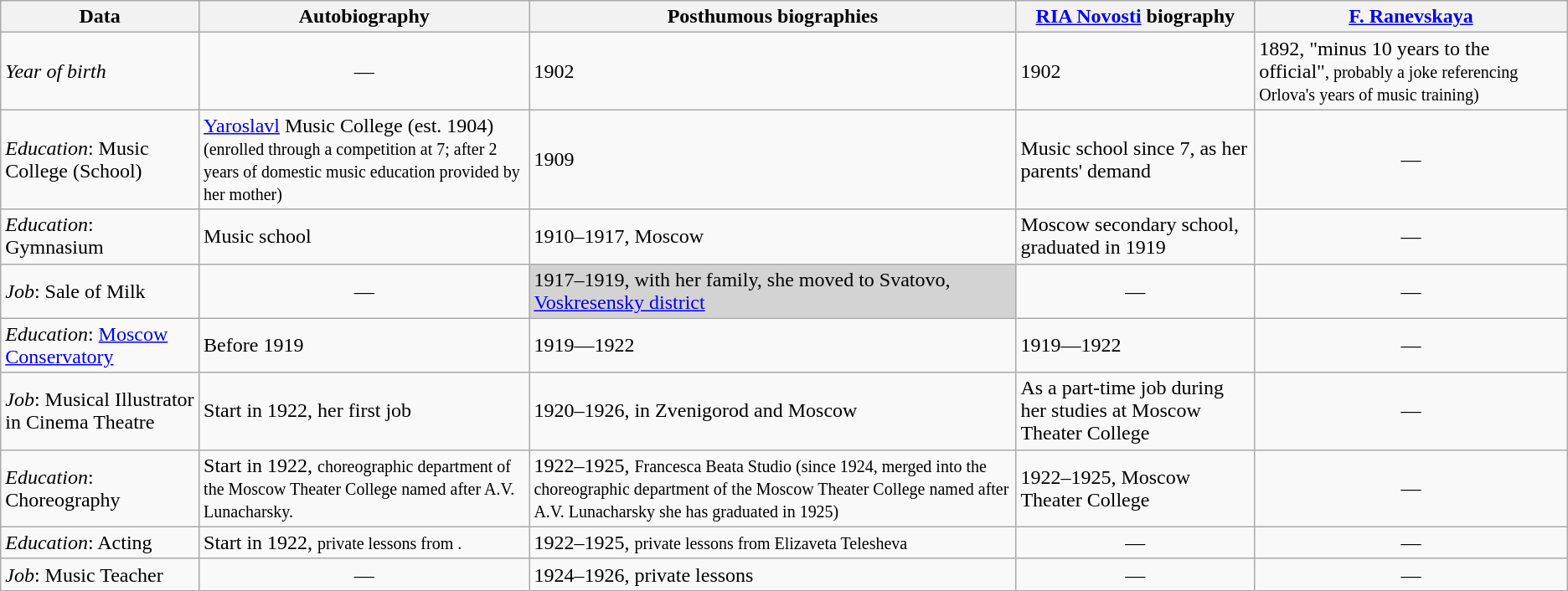<table class="wikitable">
<tr>
<th>Data</th>
<th>Autobiography</th>
<th>Posthumous biographies</th>
<th><a href='#'>RIA Novosti</a> biography</th>
<th><a href='#'>F. Ranevskaya</a></th>
</tr>
<tr>
<td><em>Year of birth</em></td>
<td style="text-align:center">—</td>
<td>1902</td>
<td>1902</td>
<td>1892, "minus 10 years to the official"<small>, probably a joke referencing Orlova's years of music training)</small></td>
</tr>
<tr>
<td><em>Education</em>: Music College (School)</td>
<td><a href='#'>Yaroslavl</a> Music College (est. 1904) <br><small>(enrolled through a competition at 7; after 2 years of domestic music education provided by her mother)</small></td>
<td>1909</td>
<td>Music school since 7, as her parents' demand</td>
<td style="text-align:center">—</td>
</tr>
<tr>
<td><em>Education</em>: Gymnasium</td>
<td>Music school </td>
<td>1910–1917, Moscow</td>
<td>Moscow secondary school, graduated in 1919</td>
<td style="text-align:center">—</td>
</tr>
<tr>
<td><em>Job</em>: Sale of Milk</td>
<td style="text-align:center">—</td>
<td style="background-color:lightgrey">1917–1919, with her family, she moved to Svatovo, <a href='#'>Voskresensky district</a></td>
<td style="text-align:center">—</td>
<td style="text-align:center">—</td>
</tr>
<tr>
<td><em>Education</em>: <a href='#'>Moscow Conservatory</a></td>
<td>Before 1919</td>
<td>1919—1922</td>
<td>1919—1922</td>
<td style="text-align:center">—</td>
</tr>
<tr>
<td><em>Job</em>: Musical Illustrator in Cinema Theatre</td>
<td>Start in 1922, her first job</td>
<td>1920–1926, in Zvenigorod and Moscow</td>
<td>As a part-time job during her studies at Moscow Theater College</td>
<td style="text-align:center">—</td>
</tr>
<tr>
<td style="align:left"><em>Education</em>: Choreography</td>
<td>Start in 1922, <small>choreographic department of the Moscow Theater College named after A.V. Lunacharsky.</small></td>
<td>1922–1925, <small>Francesca Beata Studio (since 1924, merged into the choreographic department of the Moscow Theater College named after A.V. Lunacharsky she has graduated in 1925)</small></td>
<td>1922–1925, Moscow Theater College</td>
<td style="text-align:center">—</td>
</tr>
<tr>
<td><em>Education</em>: Acting</td>
<td>Start in 1922, <small>private lessons from .</small></td>
<td>1922–1925, <small>private lessons from Elizaveta Telesheva</small></td>
<td style="text-align:center">—</td>
<td style="text-align:center">—</td>
</tr>
<tr>
<td><em>Job</em>: Music Teacher</td>
<td style="text-align:center">—</td>
<td>1924–1926, private lessons</td>
<td style="text-align:center">—</td>
<td style="text-align:center">—</td>
</tr>
</table>
